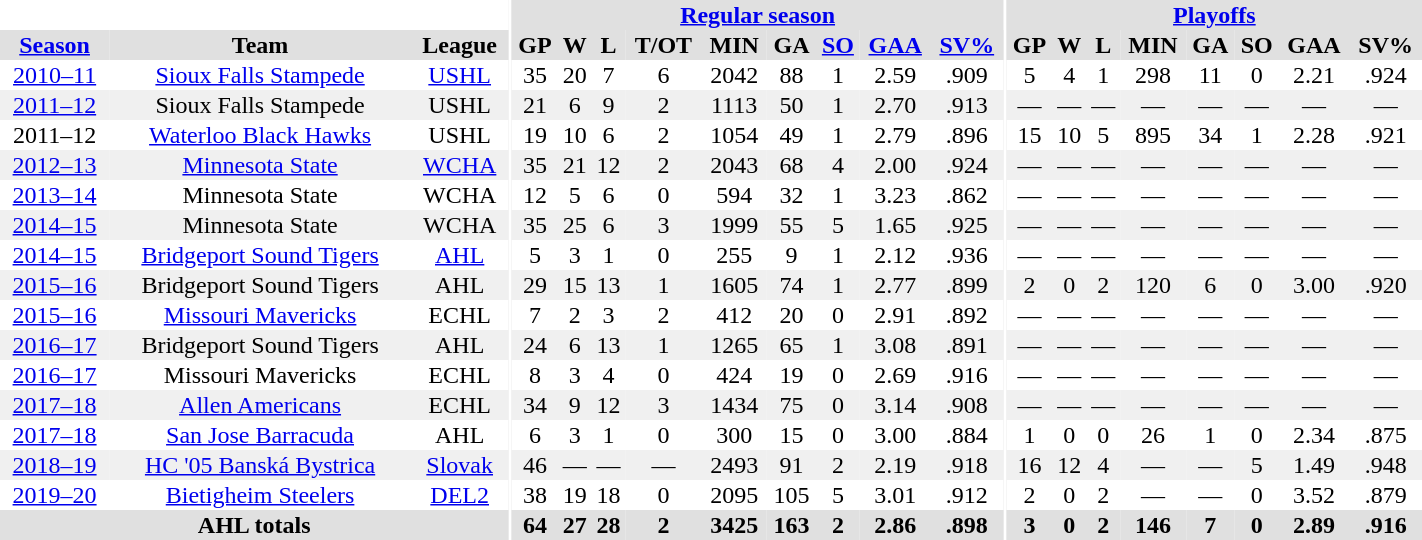<table border="0" cellpadding="1" cellspacing="0" style="text-align:center; width:75%">
<tr ALIGN="center" bgcolor="#e0e0e0">
<th align="center" colspan="3" bgcolor="#ffffff"></th>
<th rowspan="101" align="center" bgcolor="#ffffff"></th>
<th align="center" colspan="9" bgcolor="#e0e0e0"><a href='#'>Regular season</a></th>
<th rowspan="101" align="center" bgcolor="#ffffff"></th>
<th align="center" colspan="8" bgcolor="#e0e0e0"><a href='#'>Playoffs</a></th>
</tr>
<tr ALIGN="center" bgcolor="#e0e0e0">
<th><a href='#'>Season</a></th>
<th>Team</th>
<th>League</th>
<th>GP</th>
<th>W</th>
<th>L</th>
<th>T/OT</th>
<th>MIN</th>
<th>GA</th>
<th><a href='#'>SO</a></th>
<th><a href='#'>GAA</a></th>
<th><a href='#'>SV%</a></th>
<th>GP</th>
<th>W</th>
<th>L</th>
<th>MIN</th>
<th>GA</th>
<th>SO</th>
<th>GAA</th>
<th>SV%</th>
</tr>
<tr ALIGN="center">
<td><a href='#'>2010–11</a></td>
<td><a href='#'>Sioux Falls Stampede</a></td>
<td><a href='#'>USHL</a></td>
<td>35</td>
<td>20</td>
<td>7</td>
<td>6</td>
<td>2042</td>
<td>88</td>
<td>1</td>
<td>2.59</td>
<td>.909</td>
<td>5</td>
<td>4</td>
<td>1</td>
<td>298</td>
<td>11</td>
<td>0</td>
<td>2.21</td>
<td>.924</td>
</tr>
<tr ALIGN="center" bgcolor="#f0f0f0">
<td><a href='#'>2011–12</a></td>
<td>Sioux Falls Stampede</td>
<td>USHL</td>
<td>21</td>
<td>6</td>
<td>9</td>
<td>2</td>
<td>1113</td>
<td>50</td>
<td>1</td>
<td>2.70</td>
<td>.913</td>
<td>—</td>
<td>—</td>
<td>—</td>
<td>—</td>
<td>—</td>
<td>—</td>
<td>—</td>
<td>—</td>
</tr>
<tr ALIGN="center">
<td>2011–12</td>
<td><a href='#'>Waterloo Black Hawks</a></td>
<td>USHL</td>
<td>19</td>
<td>10</td>
<td>6</td>
<td>2</td>
<td>1054</td>
<td>49</td>
<td>1</td>
<td>2.79</td>
<td>.896</td>
<td>15</td>
<td>10</td>
<td>5</td>
<td>895</td>
<td>34</td>
<td>1</td>
<td>2.28</td>
<td>.921</td>
</tr>
<tr ALIGN="center"  bgcolor="#f0f0f0">
<td><a href='#'>2012–13</a></td>
<td><a href='#'>Minnesota State</a></td>
<td><a href='#'>WCHA</a></td>
<td>35</td>
<td>21</td>
<td>12</td>
<td>2</td>
<td>2043</td>
<td>68</td>
<td>4</td>
<td>2.00</td>
<td>.924</td>
<td>—</td>
<td>—</td>
<td>—</td>
<td>—</td>
<td>—</td>
<td>—</td>
<td>—</td>
<td>—</td>
</tr>
<tr ALIGN="center">
<td><a href='#'>2013–14</a></td>
<td>Minnesota State</td>
<td>WCHA</td>
<td>12</td>
<td>5</td>
<td>6</td>
<td>0</td>
<td>594</td>
<td>32</td>
<td>1</td>
<td>3.23</td>
<td>.862</td>
<td>—</td>
<td>—</td>
<td>—</td>
<td>—</td>
<td>—</td>
<td>—</td>
<td>—</td>
<td>—</td>
</tr>
<tr ALIGN="center"   bgcolor="#f0f0f0">
<td><a href='#'>2014–15</a></td>
<td>Minnesota State</td>
<td>WCHA</td>
<td>35</td>
<td>25</td>
<td>6</td>
<td>3</td>
<td>1999</td>
<td>55</td>
<td>5</td>
<td>1.65</td>
<td>.925</td>
<td>—</td>
<td>—</td>
<td>—</td>
<td>—</td>
<td>—</td>
<td>—</td>
<td>—</td>
<td>—</td>
</tr>
<tr ALIGN="center">
<td><a href='#'>2014–15</a></td>
<td><a href='#'>Bridgeport Sound Tigers</a></td>
<td><a href='#'>AHL</a></td>
<td>5</td>
<td>3</td>
<td>1</td>
<td>0</td>
<td>255</td>
<td>9</td>
<td>1</td>
<td>2.12</td>
<td>.936</td>
<td>—</td>
<td>—</td>
<td>—</td>
<td>—</td>
<td>—</td>
<td>—</td>
<td>—</td>
<td>—</td>
</tr>
<tr ALIGN="center"     bgcolor="#f0f0f0">
<td><a href='#'>2015–16</a></td>
<td>Bridgeport Sound Tigers</td>
<td>AHL</td>
<td>29</td>
<td>15</td>
<td>13</td>
<td>1</td>
<td>1605</td>
<td>74</td>
<td>1</td>
<td>2.77</td>
<td>.899</td>
<td>2</td>
<td>0</td>
<td>2</td>
<td>120</td>
<td>6</td>
<td>0</td>
<td>3.00</td>
<td>.920</td>
</tr>
<tr ALIGN="center">
<td><a href='#'>2015–16</a></td>
<td><a href='#'>Missouri Mavericks</a></td>
<td>ECHL</td>
<td>7</td>
<td>2</td>
<td>3</td>
<td>2</td>
<td>412</td>
<td>20</td>
<td>0</td>
<td>2.91</td>
<td>.892</td>
<td>—</td>
<td>—</td>
<td>—</td>
<td>—</td>
<td>—</td>
<td>—</td>
<td>—</td>
<td>—</td>
</tr>
<tr ALIGN="center"     bgcolor="#f0f0f0">
<td><a href='#'>2016–17</a></td>
<td>Bridgeport Sound Tigers</td>
<td>AHL</td>
<td>24</td>
<td>6</td>
<td>13</td>
<td>1</td>
<td>1265</td>
<td>65</td>
<td>1</td>
<td>3.08</td>
<td>.891</td>
<td>—</td>
<td>—</td>
<td>—</td>
<td>—</td>
<td>—</td>
<td>—</td>
<td>—</td>
<td>—</td>
</tr>
<tr ALIGN="center">
<td><a href='#'>2016–17</a></td>
<td>Missouri Mavericks</td>
<td>ECHL</td>
<td>8</td>
<td>3</td>
<td>4</td>
<td>0</td>
<td>424</td>
<td>19</td>
<td>0</td>
<td>2.69</td>
<td>.916</td>
<td>—</td>
<td>—</td>
<td>—</td>
<td>—</td>
<td>—</td>
<td>—</td>
<td>—</td>
<td>—</td>
</tr>
<tr ALIGN="center"     bgcolor="#f0f0f0">
<td><a href='#'>2017–18</a></td>
<td><a href='#'>Allen Americans</a></td>
<td>ECHL</td>
<td>34</td>
<td>9</td>
<td>12</td>
<td>3</td>
<td>1434</td>
<td>75</td>
<td>0</td>
<td>3.14</td>
<td>.908</td>
<td>—</td>
<td>—</td>
<td>—</td>
<td>—</td>
<td>—</td>
<td>—</td>
<td>—</td>
<td>—</td>
</tr>
<tr ALIGN="center">
<td><a href='#'>2017–18</a></td>
<td><a href='#'>San Jose Barracuda</a></td>
<td>AHL</td>
<td>6</td>
<td>3</td>
<td>1</td>
<td>0</td>
<td>300</td>
<td>15</td>
<td>0</td>
<td>3.00</td>
<td>.884</td>
<td>1</td>
<td>0</td>
<td>0</td>
<td>26</td>
<td>1</td>
<td>0</td>
<td>2.34</td>
<td>.875</td>
</tr>
<tr ALIGN="center"     bgcolor="#f0f0f0">
<td><a href='#'>2018–19</a></td>
<td><a href='#'>HC '05 Banská Bystrica</a></td>
<td><a href='#'>Slovak</a></td>
<td>46</td>
<td>—</td>
<td>—</td>
<td>—</td>
<td>2493</td>
<td>91</td>
<td>2</td>
<td>2.19</td>
<td>.918</td>
<td>16</td>
<td>12</td>
<td>4</td>
<td>—</td>
<td>—</td>
<td>5</td>
<td>1.49</td>
<td>.948</td>
</tr>
<tr>
<td><a href='#'>2019–20</a></td>
<td><a href='#'>Bietigheim Steelers</a></td>
<td><a href='#'>DEL2</a></td>
<td>38</td>
<td>19</td>
<td>18</td>
<td>0</td>
<td>2095</td>
<td>105</td>
<td>5</td>
<td>3.01</td>
<td>.912</td>
<td>2</td>
<td>0</td>
<td>2</td>
<td>—</td>
<td>—</td>
<td>0</td>
<td>3.52</td>
<td>.879</td>
</tr>
<tr ALIGN="center" bgcolor="#e0e0e0">
<th colspan="3" align="center">AHL totals</th>
<th>64</th>
<th>27</th>
<th>28</th>
<th>2</th>
<th>3425</th>
<th>163</th>
<th>2</th>
<th>2.86</th>
<th>.898</th>
<th>3</th>
<th>0</th>
<th>2</th>
<th>146</th>
<th>7</th>
<th>0</th>
<th>2.89</th>
<th>.916</th>
</tr>
</table>
